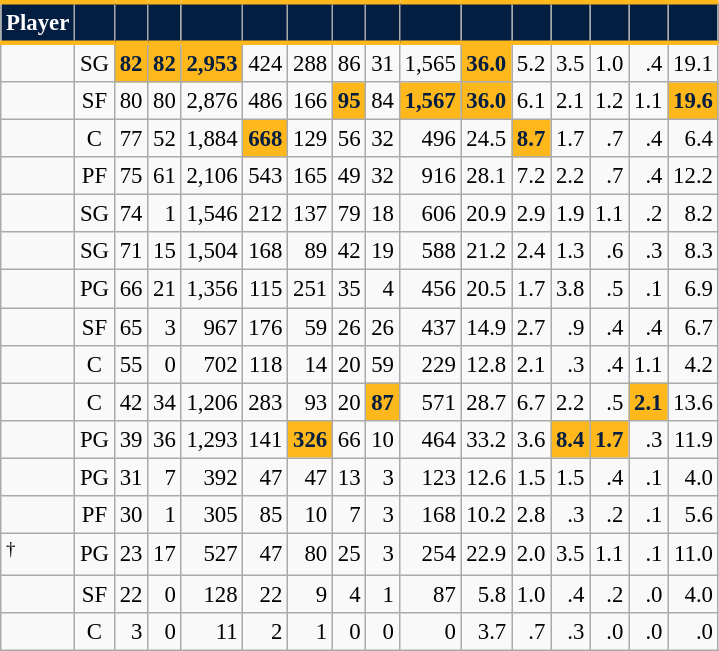<table class="wikitable sortable" style="font-size: 95%; text-align:right;">
<tr>
<th style="background:#041E42; color:#FFFFFF; border-top:#FFB81C 3px solid; border-bottom:#FFB81C 3px solid;">Player</th>
<th style="background:#041E42; color:#FFFFFF; border-top:#FFB81C 3px solid; border-bottom:#FFB81C 3px solid;"></th>
<th style="background:#041E42; color:#FFFFFF; border-top:#FFB81C 3px solid; border-bottom:#FFB81C 3px solid;"></th>
<th style="background:#041E42; color:#FFFFFF; border-top:#FFB81C 3px solid; border-bottom:#FFB81C 3px solid;"></th>
<th style="background:#041E42; color:#FFFFFF; border-top:#FFB81C 3px solid; border-bottom:#FFB81C 3px solid;"></th>
<th style="background:#041E42; color:#FFFFFF; border-top:#FFB81C 3px solid; border-bottom:#FFB81C 3px solid;"></th>
<th style="background:#041E42; color:#FFFFFF; border-top:#FFB81C 3px solid; border-bottom:#FFB81C 3px solid;"></th>
<th style="background:#041E42; color:#FFFFFF; border-top:#FFB81C 3px solid; border-bottom:#FFB81C 3px solid;"></th>
<th style="background:#041E42; color:#FFFFFF; border-top:#FFB81C 3px solid; border-bottom:#FFB81C 3px solid;"></th>
<th style="background:#041E42; color:#FFFFFF; border-top:#FFB81C 3px solid; border-bottom:#FFB81C 3px solid;"></th>
<th style="background:#041E42; color:#FFFFFF; border-top:#FFB81C 3px solid; border-bottom:#FFB81C 3px solid;"></th>
<th style="background:#041E42; color:#FFFFFF; border-top:#FFB81C 3px solid; border-bottom:#FFB81C 3px solid;"></th>
<th style="background:#041E42; color:#FFFFFF; border-top:#FFB81C 3px solid; border-bottom:#FFB81C 3px solid;"></th>
<th style="background:#041E42; color:#FFFFFF; border-top:#FFB81C 3px solid; border-bottom:#FFB81C 3px solid;"></th>
<th style="background:#041E42; color:#FFFFFF; border-top:#FFB81C 3px solid; border-bottom:#FFB81C 3px solid;"></th>
<th style="background:#041E42; color:#FFFFFF; border-top:#FFB81C 3px solid; border-bottom:#FFB81C 3px solid;"></th>
</tr>
<tr>
<td style="text-align:left;"></td>
<td style="text-align:center;">SG</td>
<td style="background:#FFB81C; color:#041E42;"><strong>82</strong></td>
<td style="background:#FFB81C; color:#041E42;"><strong>82</strong></td>
<td style="background:#FFB81C; color:#041E42;"><strong>2,953</strong></td>
<td>424</td>
<td>288</td>
<td>86</td>
<td>31</td>
<td>1,565</td>
<td style="background:#FFB81C; color:#041E42;"><strong>36.0</strong></td>
<td>5.2</td>
<td>3.5</td>
<td>1.0</td>
<td>.4</td>
<td>19.1</td>
</tr>
<tr>
<td style="text-align:left;"></td>
<td style="text-align:center;">SF</td>
<td>80</td>
<td>80</td>
<td>2,876</td>
<td>486</td>
<td>166</td>
<td style="background:#FFB81C; color:#041E42;"><strong>95</strong></td>
<td>84</td>
<td style="background:#FFB81C; color:#041E42;"><strong>1,567</strong></td>
<td style="background:#FFB81C; color:#041E42;"><strong>36.0</strong></td>
<td>6.1</td>
<td>2.1</td>
<td>1.2</td>
<td>1.1</td>
<td style="background:#FFB81C; color:#041E42;"><strong>19.6</strong></td>
</tr>
<tr>
<td style="text-align:left;"></td>
<td style="text-align:center;">C</td>
<td>77</td>
<td>52</td>
<td>1,884</td>
<td style="background:#FFB81C; color:#041E42;"><strong>668</strong></td>
<td>129</td>
<td>56</td>
<td>32</td>
<td>496</td>
<td>24.5</td>
<td style="background:#FFB81C; color:#041E42;"><strong>8.7</strong></td>
<td>1.7</td>
<td>.7</td>
<td>.4</td>
<td>6.4</td>
</tr>
<tr>
<td style="text-align:left;"></td>
<td style="text-align:center;">PF</td>
<td>75</td>
<td>61</td>
<td>2,106</td>
<td>543</td>
<td>165</td>
<td>49</td>
<td>32</td>
<td>916</td>
<td>28.1</td>
<td>7.2</td>
<td>2.2</td>
<td>.7</td>
<td>.4</td>
<td>12.2</td>
</tr>
<tr>
<td style="text-align:left;"></td>
<td style="text-align:center;">SG</td>
<td>74</td>
<td>1</td>
<td>1,546</td>
<td>212</td>
<td>137</td>
<td>79</td>
<td>18</td>
<td>606</td>
<td>20.9</td>
<td>2.9</td>
<td>1.9</td>
<td>1.1</td>
<td>.2</td>
<td>8.2</td>
</tr>
<tr>
<td style="text-align:left;"></td>
<td style="text-align:center;">SG</td>
<td>71</td>
<td>15</td>
<td>1,504</td>
<td>168</td>
<td>89</td>
<td>42</td>
<td>19</td>
<td>588</td>
<td>21.2</td>
<td>2.4</td>
<td>1.3</td>
<td>.6</td>
<td>.3</td>
<td>8.3</td>
</tr>
<tr>
<td style="text-align:left;"></td>
<td style="text-align:center;">PG</td>
<td>66</td>
<td>21</td>
<td>1,356</td>
<td>115</td>
<td>251</td>
<td>35</td>
<td>4</td>
<td>456</td>
<td>20.5</td>
<td>1.7</td>
<td>3.8</td>
<td>.5</td>
<td>.1</td>
<td>6.9</td>
</tr>
<tr>
<td style="text-align:left;"></td>
<td style="text-align:center;">SF</td>
<td>65</td>
<td>3</td>
<td>967</td>
<td>176</td>
<td>59</td>
<td>26</td>
<td>26</td>
<td>437</td>
<td>14.9</td>
<td>2.7</td>
<td>.9</td>
<td>.4</td>
<td>.4</td>
<td>6.7</td>
</tr>
<tr>
<td style="text-align:left;"></td>
<td style="text-align:center;">C</td>
<td>55</td>
<td>0</td>
<td>702</td>
<td>118</td>
<td>14</td>
<td>20</td>
<td>59</td>
<td>229</td>
<td>12.8</td>
<td>2.1</td>
<td>.3</td>
<td>.4</td>
<td>1.1</td>
<td>4.2</td>
</tr>
<tr>
<td style="text-align:left;"></td>
<td style="text-align:center;">C</td>
<td>42</td>
<td>34</td>
<td>1,206</td>
<td>283</td>
<td>93</td>
<td>20</td>
<td style="background:#FFB81C; color:#041E42;"><strong>87</strong></td>
<td>571</td>
<td>28.7</td>
<td>6.7</td>
<td>2.2</td>
<td>.5</td>
<td style="background:#FFB81C; color:#041E42;"><strong>2.1</strong></td>
<td>13.6</td>
</tr>
<tr>
<td style="text-align:left;"></td>
<td style="text-align:center;">PG</td>
<td>39</td>
<td>36</td>
<td>1,293</td>
<td>141</td>
<td style="background:#FFB81C; color:#041E42;"><strong>326</strong></td>
<td>66</td>
<td>10</td>
<td>464</td>
<td>33.2</td>
<td>3.6</td>
<td style="background:#FFB81C; color:#041E42;"><strong>8.4</strong></td>
<td style="background:#FFB81C; color:#041E42;"><strong>1.7</strong></td>
<td>.3</td>
<td>11.9</td>
</tr>
<tr>
<td style="text-align:left;"></td>
<td style="text-align:center;">PG</td>
<td>31</td>
<td>7</td>
<td>392</td>
<td>47</td>
<td>47</td>
<td>13</td>
<td>3</td>
<td>123</td>
<td>12.6</td>
<td>1.5</td>
<td>1.5</td>
<td>.4</td>
<td>.1</td>
<td>4.0</td>
</tr>
<tr>
<td style="text-align:left;"></td>
<td style="text-align:center;">PF</td>
<td>30</td>
<td>1</td>
<td>305</td>
<td>85</td>
<td>10</td>
<td>7</td>
<td>3</td>
<td>168</td>
<td>10.2</td>
<td>2.8</td>
<td>.3</td>
<td>.2</td>
<td>.1</td>
<td>5.6</td>
</tr>
<tr>
<td style="text-align:left;"><sup>†</sup></td>
<td style="text-align:center;">PG</td>
<td>23</td>
<td>17</td>
<td>527</td>
<td>47</td>
<td>80</td>
<td>25</td>
<td>3</td>
<td>254</td>
<td>22.9</td>
<td>2.0</td>
<td>3.5</td>
<td>1.1</td>
<td>.1</td>
<td>11.0</td>
</tr>
<tr>
<td style="text-align:left;"></td>
<td style="text-align:center;">SF</td>
<td>22</td>
<td>0</td>
<td>128</td>
<td>22</td>
<td>9</td>
<td>4</td>
<td>1</td>
<td>87</td>
<td>5.8</td>
<td>1.0</td>
<td>.4</td>
<td>.2</td>
<td>.0</td>
<td>4.0</td>
</tr>
<tr>
<td style="text-align:left;"></td>
<td style="text-align:center;">C</td>
<td>3</td>
<td>0</td>
<td>11</td>
<td>2</td>
<td>1</td>
<td>0</td>
<td>0</td>
<td>0</td>
<td>3.7</td>
<td>.7</td>
<td>.3</td>
<td>.0</td>
<td>.0</td>
<td>.0</td>
</tr>
</table>
